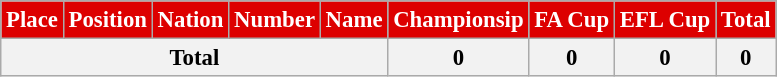<table class="wikitable sortable" style="font-size: 95%; text-align: center">
<tr>
<th style="background:#d00; color:white; text-align:center;"!width=80>Place</th>
<th style="background:#d00; color:white; text-align:center;"!width=80>Position</th>
<th style="background:#d00; color:white; text-align:center;"!width=80>Nation</th>
<th style="background:#d00; color:white; text-align:center;"!width=80>Number</th>
<th style="background:#d00; color:white; text-align:center;"!width=150>Name</th>
<th style="background:#d00; color:white; text-align:center;"!width=150>Championsip</th>
<th style="background:#d00; color:white; text-align:center;"!width=150>FA Cup</th>
<th style="background:#d00; color:white; text-align:center;"!width=150>EFL Cup</th>
<th style="background:#d00; color:white; text-align:center;"!width=80>Total</th>
</tr>
<tr>
<th colspan=5>Total</th>
<th>0</th>
<th>0</th>
<th>0</th>
<th>0</th>
</tr>
</table>
